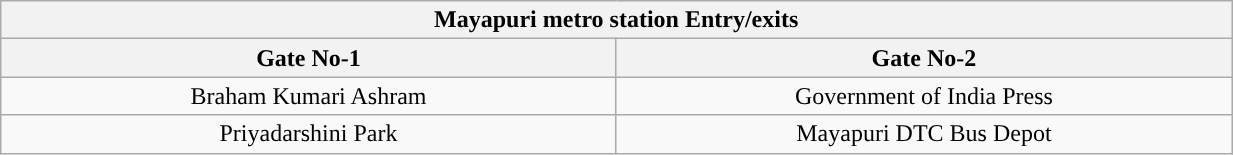<table class="wikitable" style="text-align: center;" width="65%">
<tr>
<th colspan="2" align="center" style="background:#"><span>Mayapuri metro station Entry/exits</span></th>
</tr>
<tr>
<th style="width:15%;">Gate No-1 </th>
<th style="width:15%;">Gate No-2 </th>
</tr>
<tr>
<td>Braham Kumari Ashram</td>
<td>Government of India Press</td>
</tr>
<tr>
<td>Priyadarshini Park</td>
<td>Mayapuri DTC Bus Depot</td>
</tr>
</table>
